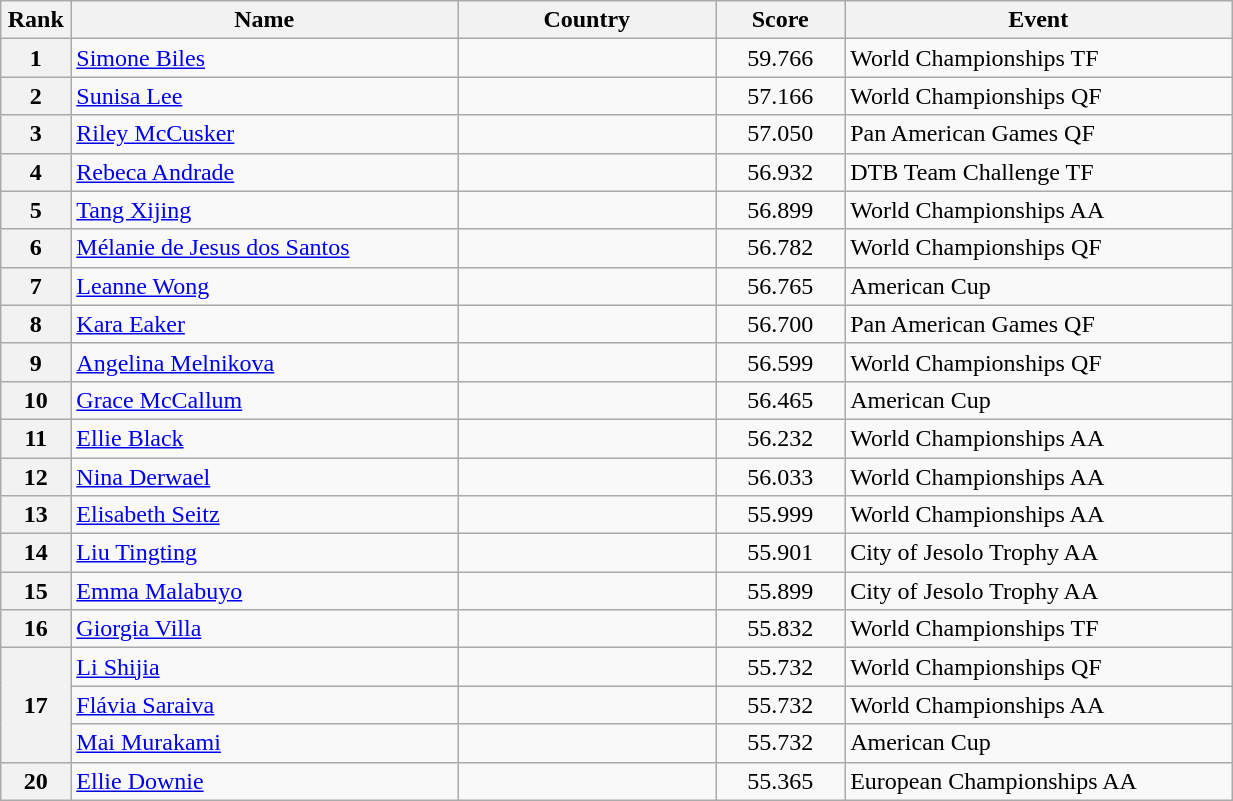<table style="width:65%;" class="wikitable sortable">
<tr>
<th style="text-align:center; width:5%;">Rank</th>
<th style="text-align:center; width:30%;">Name</th>
<th style="text-align:center; width:20%;">Country</th>
<th style="text-align:center; width:10%;">Score</th>
<th style="text-align:center; width:30%;">Event</th>
</tr>
<tr>
<th>1</th>
<td><a href='#'>Simone Biles</a></td>
<td></td>
<td align="center">59.766</td>
<td>World Championships TF</td>
</tr>
<tr>
<th>2</th>
<td><a href='#'>Sunisa Lee</a></td>
<td></td>
<td align="center">57.166</td>
<td>World Championships QF</td>
</tr>
<tr>
<th>3</th>
<td><a href='#'>Riley McCusker</a></td>
<td></td>
<td align="center">57.050</td>
<td>Pan American Games QF</td>
</tr>
<tr>
<th>4</th>
<td><a href='#'>Rebeca Andrade</a></td>
<td></td>
<td align="center">56.932</td>
<td>DTB Team Challenge TF</td>
</tr>
<tr>
<th>5</th>
<td><a href='#'>Tang Xijing</a></td>
<td></td>
<td align="center">56.899</td>
<td>World Championships AA</td>
</tr>
<tr>
<th>6</th>
<td><a href='#'>Mélanie de Jesus dos Santos</a></td>
<td></td>
<td align="center">56.782</td>
<td>World Championships QF</td>
</tr>
<tr>
<th>7</th>
<td><a href='#'>Leanne Wong</a></td>
<td></td>
<td align="center">56.765</td>
<td>American Cup</td>
</tr>
<tr>
<th>8</th>
<td><a href='#'>Kara Eaker</a></td>
<td></td>
<td align="center">56.700</td>
<td>Pan American Games QF</td>
</tr>
<tr>
<th>9</th>
<td><a href='#'>Angelina Melnikova</a></td>
<td></td>
<td align="center">56.599</td>
<td>World Championships QF</td>
</tr>
<tr>
<th>10</th>
<td><a href='#'>Grace McCallum</a></td>
<td></td>
<td align="center">56.465</td>
<td>American Cup</td>
</tr>
<tr>
<th>11</th>
<td><a href='#'>Ellie Black</a></td>
<td></td>
<td align="center">56.232</td>
<td>World Championships AA</td>
</tr>
<tr>
<th>12</th>
<td><a href='#'>Nina Derwael</a></td>
<td></td>
<td align="center">56.033</td>
<td>World Championships AA</td>
</tr>
<tr>
<th>13</th>
<td><a href='#'>Elisabeth Seitz</a></td>
<td></td>
<td align="center">55.999</td>
<td>World Championships AA</td>
</tr>
<tr>
<th>14</th>
<td><a href='#'>Liu Tingting</a></td>
<td></td>
<td align="center">55.901</td>
<td>City of Jesolo Trophy AA</td>
</tr>
<tr>
<th>15</th>
<td><a href='#'>Emma Malabuyo</a></td>
<td></td>
<td align="center">55.899</td>
<td>City of Jesolo Trophy AA</td>
</tr>
<tr>
<th>16</th>
<td><a href='#'>Giorgia Villa</a></td>
<td></td>
<td align="center">55.832</td>
<td>World Championships TF</td>
</tr>
<tr>
<th rowspan="3">17</th>
<td><a href='#'>Li Shijia</a></td>
<td></td>
<td align="center">55.732</td>
<td>World Championships QF</td>
</tr>
<tr>
<td><a href='#'>Flávia Saraiva</a></td>
<td></td>
<td align="center">55.732</td>
<td>World Championships AA</td>
</tr>
<tr>
<td><a href='#'>Mai Murakami</a></td>
<td></td>
<td align="center">55.732</td>
<td>American Cup</td>
</tr>
<tr>
<th>20</th>
<td><a href='#'>Ellie Downie</a></td>
<td></td>
<td align="center">55.365</td>
<td>European Championships AA</td>
</tr>
</table>
